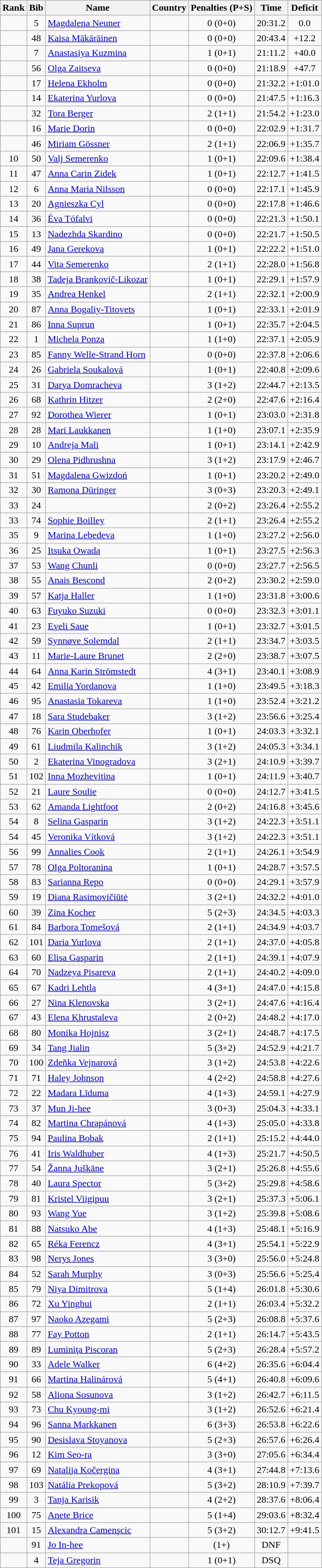<table class="wikitable sortable" style="text-align:center">
<tr>
<th>Rank</th>
<th>Bib</th>
<th>Name</th>
<th>Country</th>
<th>Penalties (P+S)</th>
<th>Time</th>
<th>Deficit</th>
</tr>
<tr>
<td></td>
<td>5</td>
<td align=left><a href='#'>Magdalena Neuner</a></td>
<td align=left></td>
<td>0 (0+0)</td>
<td>20:31.2</td>
<td>0.0</td>
</tr>
<tr>
<td></td>
<td>48</td>
<td align=left><a href='#'>Kaisa Mäkäräinen</a></td>
<td align=left></td>
<td>0 (0+0)</td>
<td>20:43.4</td>
<td>+12.2</td>
</tr>
<tr>
<td></td>
<td>7</td>
<td align=left><a href='#'>Anastasiya Kuzmina</a></td>
<td align=left></td>
<td>1 (0+1)</td>
<td>21:11.2</td>
<td>+40.0</td>
</tr>
<tr>
<td></td>
<td>56</td>
<td align=left><a href='#'>Olga Zaitseva</a></td>
<td align=left></td>
<td>0 (0+0)</td>
<td>21:18.9</td>
<td>+47.7</td>
</tr>
<tr>
<td></td>
<td>17</td>
<td align=left><a href='#'>Helena Ekholm</a></td>
<td align=left></td>
<td>0 (0+0)</td>
<td>21:32.2</td>
<td>+1:01.0</td>
</tr>
<tr>
<td></td>
<td>14</td>
<td align=left><a href='#'>Ekaterina Yurlova</a></td>
<td align=left></td>
<td>0 (0+0)</td>
<td>21:47.5</td>
<td>+1:16.3</td>
</tr>
<tr>
<td></td>
<td>32</td>
<td align=left><a href='#'>Tora Berger</a></td>
<td align=left></td>
<td>2 (1+1)</td>
<td>21:54.2</td>
<td>+1:23.0</td>
</tr>
<tr>
<td></td>
<td>16</td>
<td align=left><a href='#'>Marie Dorin</a></td>
<td align=left></td>
<td>0 (0+0)</td>
<td>22:02.9</td>
<td>+1:31.7</td>
</tr>
<tr>
<td></td>
<td>46</td>
<td align=left><a href='#'>Miriam Gössner</a></td>
<td align=left></td>
<td>2 (1+1)</td>
<td>22:06.9</td>
<td>+1:35.7</td>
</tr>
<tr>
<td>10</td>
<td>50</td>
<td align=left><a href='#'>Valj Semerenko</a></td>
<td align=left></td>
<td>1 (0+1)</td>
<td>22:09.6</td>
<td>+1:38.4</td>
</tr>
<tr>
<td>11</td>
<td>47</td>
<td align=left><a href='#'>Anna Carin Zidek</a></td>
<td align=left></td>
<td>1 (0+1)</td>
<td>22:12.7</td>
<td>+1:41.5</td>
</tr>
<tr>
<td>12</td>
<td>6</td>
<td align=left><a href='#'>Anna Maria Nilsson</a></td>
<td align=left></td>
<td>0 (0+0)</td>
<td>22:17.1</td>
<td>+1:45.9</td>
</tr>
<tr>
<td>13</td>
<td>20</td>
<td align=left><a href='#'>Agnieszka Cyl</a></td>
<td align=left></td>
<td>0 (0+0)</td>
<td>22:17.8</td>
<td>+1:46.6</td>
</tr>
<tr>
<td>14</td>
<td>36</td>
<td align=left><a href='#'>Éva Tófalvi</a></td>
<td align=left></td>
<td>0 (0+0)</td>
<td>22:21.3</td>
<td>+1:50.1</td>
</tr>
<tr>
<td>15</td>
<td>13</td>
<td align=left><a href='#'>Nadezhda Skardino</a></td>
<td align=left></td>
<td>0 (0+0)</td>
<td>22:21.7</td>
<td>+1:50.5</td>
</tr>
<tr>
<td>16</td>
<td>49</td>
<td align=left><a href='#'>Jana Gerekova</a></td>
<td align=left></td>
<td>1 (0+1)</td>
<td>22:22.2</td>
<td>+1:51.0</td>
</tr>
<tr>
<td>17</td>
<td>44</td>
<td align=left><a href='#'>Vita Semerenko</a></td>
<td align=left></td>
<td>2 (1+1)</td>
<td>22:28.0</td>
<td>+1:56.8</td>
</tr>
<tr>
<td>18</td>
<td>38</td>
<td align=left><a href='#'>Tadeja Brankovič-Likozar</a></td>
<td align=left></td>
<td>1 (0+1)</td>
<td>22:29.1</td>
<td>+1:57.9</td>
</tr>
<tr>
<td>19</td>
<td>35</td>
<td align=left><a href='#'>Andrea Henkel</a></td>
<td align=left></td>
<td>2 (1+1)</td>
<td>22:32.1</td>
<td>+2:00.9</td>
</tr>
<tr>
<td>20</td>
<td>87</td>
<td align=left><a href='#'>Anna Bogaliy-Titovets</a></td>
<td align=left></td>
<td>1 (0+1)</td>
<td>22:33.1</td>
<td>+2:01.9</td>
</tr>
<tr>
<td>21</td>
<td>86</td>
<td align=left><a href='#'>Inna Suprun</a></td>
<td align=left></td>
<td>1 (0+1)</td>
<td>22:35.7</td>
<td>+2:04.5</td>
</tr>
<tr>
<td>22</td>
<td>1</td>
<td align=left><a href='#'>Michela Ponza</a></td>
<td align=left></td>
<td>1 (1+0)</td>
<td>22:37.1</td>
<td>+2:05.9</td>
</tr>
<tr>
<td>23</td>
<td>85</td>
<td align=left><a href='#'>Fanny Welle-Strand Horn</a></td>
<td align=left></td>
<td>0 (0+0)</td>
<td>22:37.8</td>
<td>+2:06.6</td>
</tr>
<tr>
<td>24</td>
<td>26</td>
<td align=left><a href='#'>Gabriela Soukalová</a></td>
<td align=left></td>
<td>1 (0+1)</td>
<td>22:40.8</td>
<td>+2:09.6</td>
</tr>
<tr>
<td>25</td>
<td>31</td>
<td align=left><a href='#'>Darya Domracheva</a></td>
<td align=left></td>
<td>3 (1+2)</td>
<td>22:44.7</td>
<td>+2:13.5</td>
</tr>
<tr>
<td>26</td>
<td>68</td>
<td align=left><a href='#'>Kathrin Hitzer</a></td>
<td align=left></td>
<td>2 (2+0)</td>
<td>22:47.6</td>
<td>+2:16.4</td>
</tr>
<tr>
<td>27</td>
<td>92</td>
<td align=left><a href='#'>Dorothea Wierer</a></td>
<td align=left></td>
<td>1 (0+1)</td>
<td>23:03.0</td>
<td>+2:31.8</td>
</tr>
<tr>
<td>28</td>
<td>28</td>
<td align=left><a href='#'>Mari Laukkanen</a></td>
<td align=left></td>
<td>1 (1+0)</td>
<td>23:07.1</td>
<td>+2:35.9</td>
</tr>
<tr>
<td>29</td>
<td>10</td>
<td align=left><a href='#'>Andreja Mali</a></td>
<td align=left></td>
<td>1 (0+1)</td>
<td>23:14.1</td>
<td>+2:42.9</td>
</tr>
<tr>
<td>30</td>
<td>29</td>
<td align=left><a href='#'>Olena Pidhrushna</a></td>
<td align=left></td>
<td>3 (1+2)</td>
<td>23:17.9</td>
<td>+2:46.7</td>
</tr>
<tr>
<td>31</td>
<td>51</td>
<td align=left><a href='#'>Magdalena Gwizdoń</a></td>
<td align=left></td>
<td>1 (0+1)</td>
<td>23:20.2</td>
<td>+2:49.0</td>
</tr>
<tr>
<td>32</td>
<td>30</td>
<td align=left><a href='#'>Ramona Düringer</a></td>
<td align=left></td>
<td>3 (0+3)</td>
<td>23:20.3</td>
<td>+2:49.1</td>
</tr>
<tr>
<td>33</td>
<td>24</td>
<td align=left></td>
<td align=left></td>
<td>2 (0+2)</td>
<td>23:26.4</td>
<td>+2:55.2</td>
</tr>
<tr>
<td>33</td>
<td>74</td>
<td align=left><a href='#'>Sophie Boilley</a></td>
<td align=left></td>
<td>2 (1+1)</td>
<td>23:26.4</td>
<td>+2:55.2</td>
</tr>
<tr>
<td>35</td>
<td>9</td>
<td align=left><a href='#'>Marina Lebedeva</a></td>
<td align=left></td>
<td>1 (1+0)</td>
<td>23:27.2</td>
<td>+2:56.0</td>
</tr>
<tr>
<td>36</td>
<td>25</td>
<td align=left><a href='#'>Itsuka Owada</a></td>
<td align=left></td>
<td>1 (0+1)</td>
<td>23:27.5</td>
<td>+2:56.3</td>
</tr>
<tr>
<td>37</td>
<td>53</td>
<td align=left><a href='#'>Wang Chunli</a></td>
<td align=left></td>
<td>0 (0+0)</td>
<td>23:27.7</td>
<td>+2:56.5</td>
</tr>
<tr>
<td>38</td>
<td>55</td>
<td align=left><a href='#'>Anais Bescond</a></td>
<td align=left></td>
<td>2 (0+2)</td>
<td>23:30.2</td>
<td>+2:59.0</td>
</tr>
<tr>
<td>39</td>
<td>57</td>
<td align=left><a href='#'>Katja Haller</a></td>
<td align=left></td>
<td>1 (1+0)</td>
<td>23:31.8</td>
<td>+3:00.6</td>
</tr>
<tr>
<td>40</td>
<td>63</td>
<td align=left><a href='#'>Fuyuko Suzuki</a></td>
<td align=left></td>
<td>0 (0+0)</td>
<td>23:32.3</td>
<td>+3:01.1</td>
</tr>
<tr>
<td>41</td>
<td>23</td>
<td align=left><a href='#'>Eveli Saue</a></td>
<td align=left></td>
<td>1 (0+1)</td>
<td>23:32.7</td>
<td>+3:01.5</td>
</tr>
<tr>
<td>42</td>
<td>59</td>
<td align=left><a href='#'>Synnøve Solemdal</a></td>
<td align=left></td>
<td>2 (1+1)</td>
<td>23:34.7</td>
<td>+3:03.5</td>
</tr>
<tr>
<td>43</td>
<td>11</td>
<td align=left><a href='#'>Marie-Laure Brunet</a></td>
<td align=left></td>
<td>2 (2+0)</td>
<td>23:38.7</td>
<td>+3:07.5</td>
</tr>
<tr>
<td>44</td>
<td>64</td>
<td align=left><a href='#'>Anna Karin Strömstedt</a></td>
<td align=left></td>
<td>4 (3+1)</td>
<td>23:40.1</td>
<td>+3:08.9</td>
</tr>
<tr>
<td>45</td>
<td>42</td>
<td align=left><a href='#'>Emilia Yordanova</a></td>
<td align=left></td>
<td>1 (1+0)</td>
<td>23:49.5</td>
<td>+3:18.3</td>
</tr>
<tr>
<td>46</td>
<td>95</td>
<td align=left><a href='#'>Anastasia Tokareva</a></td>
<td align=left></td>
<td>1 (1+0)</td>
<td>23:52.4</td>
<td>+3:21.2</td>
</tr>
<tr>
<td>47</td>
<td>18</td>
<td align=left><a href='#'>Sara Studebaker</a></td>
<td align=left></td>
<td>3 (1+2)</td>
<td>23:56.6</td>
<td>+3:25.4</td>
</tr>
<tr>
<td>48</td>
<td>76</td>
<td align=left><a href='#'>Karin Oberhofer</a></td>
<td align=left></td>
<td>1 (0+1)</td>
<td>24:03.3</td>
<td>+3:32.1</td>
</tr>
<tr>
<td>49</td>
<td>61</td>
<td align=left><a href='#'>Liudmila Kalinchik</a></td>
<td align=left></td>
<td>3 (1+2)</td>
<td>24:05.3</td>
<td>+3:34.1</td>
</tr>
<tr>
<td>50</td>
<td>2</td>
<td align=left><a href='#'>Ekaterina Vinogradova</a></td>
<td align=left></td>
<td>3 (2+1)</td>
<td>24:10.9</td>
<td>+3:39.7</td>
</tr>
<tr>
<td>51</td>
<td>102</td>
<td align=left><a href='#'>Inna Mozhevitina</a></td>
<td align=left></td>
<td>1 (0+1)</td>
<td>24:11.9</td>
<td>+3:40.7</td>
</tr>
<tr>
<td>52</td>
<td>21</td>
<td align=left><a href='#'>Laure Soulie</a></td>
<td align=left></td>
<td>0 (0+0)</td>
<td>24:12.7</td>
<td>+3:41.5</td>
</tr>
<tr>
<td>53</td>
<td>62</td>
<td align=left><a href='#'>Amanda Lightfoot</a></td>
<td align=left></td>
<td>2 (0+2)</td>
<td>24:16.8</td>
<td>+3:45.6</td>
</tr>
<tr>
<td>54</td>
<td>8</td>
<td align=left><a href='#'>Selina Gasparin</a></td>
<td align=left></td>
<td>3 (1+2)</td>
<td>24:22.3</td>
<td>+3:51.1</td>
</tr>
<tr>
<td>54</td>
<td>45</td>
<td align=left><a href='#'>Veronika Vítková</a></td>
<td align=left></td>
<td>3 (1+2)</td>
<td>24:22.3</td>
<td>+3:51.1</td>
</tr>
<tr>
<td>56</td>
<td>99</td>
<td align=left><a href='#'>Annalies Cook</a></td>
<td align=left></td>
<td>2 (1+1)</td>
<td>24:26.1</td>
<td>+3:54.9</td>
</tr>
<tr>
<td>57</td>
<td>78</td>
<td align=left><a href='#'>Olga Poltoranina</a></td>
<td align=left></td>
<td>1 (0+1)</td>
<td>24:28.7</td>
<td>+3:57.5</td>
</tr>
<tr>
<td>58</td>
<td>83</td>
<td align=left><a href='#'>Sarianna Repo</a></td>
<td align=left></td>
<td>0 (0+0)</td>
<td>24:29.1</td>
<td>+3:57.9</td>
</tr>
<tr>
<td>59</td>
<td>19</td>
<td align=left><a href='#'>Diana Rasimovičiūtė</a></td>
<td align=left></td>
<td>3 (2+1)</td>
<td>24:32.2</td>
<td>+4:01.0</td>
</tr>
<tr>
<td>60</td>
<td>39</td>
<td align=left><a href='#'>Zina Kocher</a></td>
<td align=left></td>
<td>5 (2+3)</td>
<td>24:34.5</td>
<td>+4:03.3</td>
</tr>
<tr>
<td>61</td>
<td>84</td>
<td align=left><a href='#'>Barbora Tomešová</a></td>
<td align=left></td>
<td>2 (1+1)</td>
<td>24:34.9</td>
<td>+4:03.7</td>
</tr>
<tr>
<td>62</td>
<td>101</td>
<td align=left><a href='#'>Daria Yurlova</a></td>
<td align=left></td>
<td>2 (1+1)</td>
<td>24:37.0</td>
<td>+4:05.8</td>
</tr>
<tr>
<td>63</td>
<td>60</td>
<td align=left><a href='#'>Elisa Gasparin</a></td>
<td align=left></td>
<td>2 (1+1)</td>
<td>24:39.1</td>
<td>+4:07.9</td>
</tr>
<tr>
<td>64</td>
<td>70</td>
<td align=left><a href='#'>Nadzeya Pisareva</a></td>
<td align=left></td>
<td>2 (1+1)</td>
<td>24:40.2</td>
<td>+4:09.0</td>
</tr>
<tr>
<td>65</td>
<td>67</td>
<td align=left><a href='#'>Kadri Lehtla</a></td>
<td align=left></td>
<td>4 (3+1)</td>
<td>24:47.0</td>
<td>+4:15.8</td>
</tr>
<tr>
<td>66</td>
<td>27</td>
<td align=left><a href='#'>Nina Klenovska</a></td>
<td align=left></td>
<td>3 (2+1)</td>
<td>24:47.6</td>
<td>+4:16.4</td>
</tr>
<tr>
<td>67</td>
<td>43</td>
<td align=left><a href='#'>Elena Khrustaleva</a></td>
<td align=left></td>
<td>2 (0+2)</td>
<td>24:48.2</td>
<td>+4:17.0</td>
</tr>
<tr>
<td>68</td>
<td>80</td>
<td align=left><a href='#'>Monika Hojnisz</a></td>
<td align=left></td>
<td>3 (2+1)</td>
<td>24:48.7</td>
<td>+4:17.5</td>
</tr>
<tr>
<td>69</td>
<td>34</td>
<td align=left><a href='#'>Tang Jialin</a></td>
<td align=left></td>
<td>5 (3+2)</td>
<td>24:52.9</td>
<td>+4:21.7</td>
</tr>
<tr>
<td>70</td>
<td>100</td>
<td align=left><a href='#'>Zdeňka Vejnarová</a></td>
<td align=left></td>
<td>3 (1+2)</td>
<td>24:53.8</td>
<td>+4:22.6</td>
</tr>
<tr>
<td>71</td>
<td>71</td>
<td align=left><a href='#'>Haley Johnson</a></td>
<td align=left></td>
<td>4 (2+2)</td>
<td>24:58.8</td>
<td>+4:27.6</td>
</tr>
<tr>
<td>72</td>
<td>22</td>
<td align=left><a href='#'>Madara Līduma</a></td>
<td align=left></td>
<td>4 (1+3)</td>
<td>24:59.1</td>
<td>+4:27.9</td>
</tr>
<tr>
<td>73</td>
<td>37</td>
<td align=left><a href='#'>Mun Ji-hee</a></td>
<td align=left></td>
<td>3 (0+3)</td>
<td>25:04.3</td>
<td>+4:33.1</td>
</tr>
<tr>
<td>74</td>
<td>82</td>
<td align=left><a href='#'>Martina Chrapánová</a></td>
<td align=left></td>
<td>4 (1+3)</td>
<td>25:05.0</td>
<td>+4:33.8</td>
</tr>
<tr>
<td>75</td>
<td>94</td>
<td align=left><a href='#'>Paulina Bobak</a></td>
<td align=left></td>
<td>2 (1+1)</td>
<td>25:15.2</td>
<td>+4:44.0</td>
</tr>
<tr>
<td>76</td>
<td>41</td>
<td align=left><a href='#'>Iris Waldhuber</a></td>
<td align=left></td>
<td>4 (1+3)</td>
<td>25:21.7</td>
<td>+4:50.5</td>
</tr>
<tr>
<td>77</td>
<td>54</td>
<td align=left><a href='#'>Žanna Juškāne</a></td>
<td align=left></td>
<td>3 (2+1)</td>
<td>25:26.8</td>
<td>+4:55.6</td>
</tr>
<tr>
<td>78</td>
<td>40</td>
<td align=left><a href='#'>Laura Spector</a></td>
<td align=left></td>
<td>5 (3+2)</td>
<td>25:29.8</td>
<td>+4:58.6</td>
</tr>
<tr>
<td>79</td>
<td>81</td>
<td align=left><a href='#'>Kristel Viigipuu</a></td>
<td align=left></td>
<td>3 (2+1)</td>
<td>25:37.3</td>
<td>+5:06.1</td>
</tr>
<tr>
<td>80</td>
<td>93</td>
<td align=left><a href='#'>Wang Yue</a></td>
<td align=left></td>
<td>3 (1+2)</td>
<td>25:39.8</td>
<td>+5:08.6</td>
</tr>
<tr>
<td>81</td>
<td>88</td>
<td align=left><a href='#'>Natsuko Abe</a></td>
<td align=left></td>
<td>4 (1+3)</td>
<td>25:48.1</td>
<td>+5:16.9</td>
</tr>
<tr>
<td>82</td>
<td>65</td>
<td align=left><a href='#'>Réka Ferencz</a></td>
<td align=left></td>
<td>4 (3+1)</td>
<td>25:54.1</td>
<td>+5:22.9</td>
</tr>
<tr>
<td>83</td>
<td>98</td>
<td align=left><a href='#'>Nerys Jones</a></td>
<td align=left></td>
<td>3 (3+0)</td>
<td>25:56.0</td>
<td>+5:24.8</td>
</tr>
<tr>
<td>84</td>
<td>52</td>
<td align=left><a href='#'>Sarah Murphy</a></td>
<td align=left></td>
<td>3 (0+3)</td>
<td>25:56.6</td>
<td>+5:25.4</td>
</tr>
<tr>
<td>85</td>
<td>79</td>
<td align=left><a href='#'>Niya Dimitrova</a></td>
<td align=left></td>
<td>5 (1+4)</td>
<td>26:01.8</td>
<td>+5:30.6</td>
</tr>
<tr>
<td>86</td>
<td>72</td>
<td align=left><a href='#'>Xu Yinghui</a></td>
<td align=left></td>
<td>2 (1+1)</td>
<td>26:03.4</td>
<td>+5:32.2</td>
</tr>
<tr>
<td>87</td>
<td>97</td>
<td align=left><a href='#'>Naoko Azegami</a></td>
<td align=left></td>
<td>5 (2+3)</td>
<td>26:08.8</td>
<td>+5:37.6</td>
</tr>
<tr>
<td>88</td>
<td>77</td>
<td align=left><a href='#'>Fay Potton</a></td>
<td align=left></td>
<td>2 (1+1)</td>
<td>26:14.7</td>
<td>+5:43.5</td>
</tr>
<tr>
<td>89</td>
<td>89</td>
<td align=left><a href='#'>Luminiţa Piscoran</a></td>
<td align=left></td>
<td>5 (2+3)</td>
<td>26:28.4</td>
<td>+5:57.2</td>
</tr>
<tr>
<td>90</td>
<td>33</td>
<td align=left><a href='#'>Adele Walker</a></td>
<td align=left></td>
<td>6 (4+2)</td>
<td>26:35.6</td>
<td>+6:04.4</td>
</tr>
<tr>
<td>91</td>
<td>66</td>
<td align=left><a href='#'>Martina Halinárová</a></td>
<td align=left></td>
<td>5 (4+1)</td>
<td>26:40.8</td>
<td>+6:09.6</td>
</tr>
<tr>
<td>92</td>
<td>58</td>
<td align=left><a href='#'>Aliona Sosunova</a></td>
<td align=left></td>
<td>3 (1+2)</td>
<td>26:42.7</td>
<td>+6:11.5</td>
</tr>
<tr>
<td>93</td>
<td>73</td>
<td align=left><a href='#'>Chu Kyoung-mi</a></td>
<td align=left></td>
<td>3 (1+2)</td>
<td>26:52.6</td>
<td>+6:21.4</td>
</tr>
<tr>
<td>94</td>
<td>96</td>
<td align=left><a href='#'>Sanna Markkanen</a></td>
<td align=left></td>
<td>6 (3+3)</td>
<td>26:53.8</td>
<td>+6:22.6</td>
</tr>
<tr>
<td>95</td>
<td>90</td>
<td align=left><a href='#'>Desislava Stoyanova</a></td>
<td align=left></td>
<td>5 (2+3)</td>
<td>26:57.6</td>
<td>+6:26.4</td>
</tr>
<tr>
<td>96</td>
<td>12</td>
<td align=left><a href='#'>Kim Seo-ra</a></td>
<td align=left></td>
<td>3 (3+0)</td>
<td>27:05.6</td>
<td>+6:34.4</td>
</tr>
<tr>
<td>97</td>
<td>69</td>
<td align=left><a href='#'>Natalija Kočergina</a></td>
<td align=left></td>
<td>4 (3+1)</td>
<td>27:44.8</td>
<td>+7:13.6</td>
</tr>
<tr>
<td>98</td>
<td>103</td>
<td align=left><a href='#'>Natália Prekopová</a></td>
<td align=left></td>
<td>5 (3+2)</td>
<td>28:10.9</td>
<td>+7:39.7</td>
</tr>
<tr>
<td>99</td>
<td>3</td>
<td align=left><a href='#'>Tanja Karisik</a></td>
<td align=left></td>
<td>4 (2+2)</td>
<td>28:37.6</td>
<td>+8:06.4</td>
</tr>
<tr>
<td>100</td>
<td>75</td>
<td align=left><a href='#'>Anete Brice</a></td>
<td align=left></td>
<td>5 (1+4)</td>
<td>29:03.6</td>
<td>+8:32.4</td>
</tr>
<tr>
<td>101</td>
<td>15</td>
<td align=left><a href='#'>Alexandra Camenşcic</a></td>
<td align=left></td>
<td>5 (3+2)</td>
<td>30:12.7</td>
<td>+9:41.5</td>
</tr>
<tr>
<td></td>
<td>91</td>
<td align=left><a href='#'>Jo In-hee</a></td>
<td align=left></td>
<td>(1+)</td>
<td>DNF</td>
<td></td>
</tr>
<tr>
<td></td>
<td>4</td>
<td align=left><a href='#'>Teja Gregorin</a></td>
<td align=left></td>
<td>1 (0+1)</td>
<td>DSQ</td>
<td></td>
</tr>
</table>
